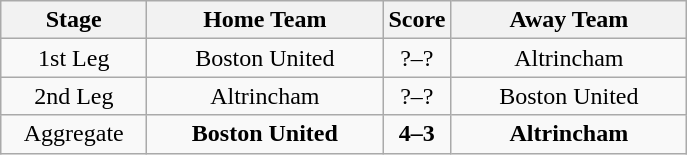<table class="wikitable" style="text-align:center">
<tr>
<th width=90>Stage</th>
<th width=150>Home Team</th>
<th width=20>Score</th>
<th width=150>Away Team</th>
</tr>
<tr>
<td>1st Leg</td>
<td>Boston United</td>
<td>?–?</td>
<td>Altrincham</td>
</tr>
<tr>
<td>2nd Leg</td>
<td>Altrincham</td>
<td>?–?</td>
<td>Boston United</td>
</tr>
<tr>
<td>Aggregate</td>
<td><strong>Boston United</strong></td>
<td><strong>4–3</strong></td>
<td><strong>Altrincham</strong></td>
</tr>
</table>
